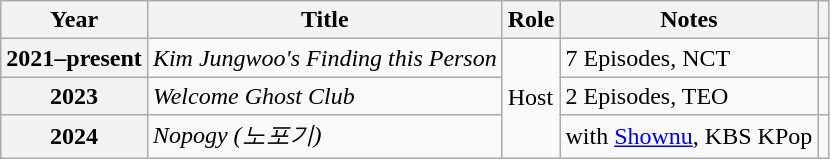<table class="wikitable plainrowheaders sortable">
<tr>
<th scope="col">Year</th>
<th scope="col">Title</th>
<th scope="col">Role</th>
<th scope="col">Notes</th>
<th scope="col"></th>
</tr>
<tr>
<th scope="row">2021–present</th>
<td><em>Kim Jungwoo's Finding this Person</em></td>
<td rowspan="3">Host</td>
<td>7 Episodes, NCT</td>
<td></td>
</tr>
<tr>
<th scope="row">2023</th>
<td><em>Welcome Ghost Club</em></td>
<td>2 Episodes, TEO</td>
<td></td>
</tr>
<tr>
<th scope="row">2024</th>
<td><em>Nopogy (노포기)</em></td>
<td>with <a href='#'>Shownu</a>, KBS KPop</td>
<td></td>
</tr>
</table>
